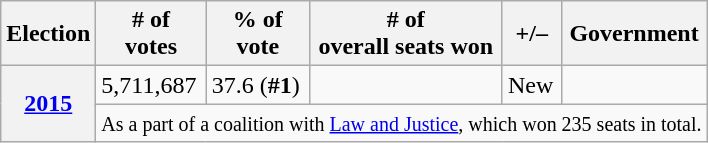<table class=wikitable>
<tr>
<th>Election</th>
<th># of<br>votes</th>
<th>% of<br>vote</th>
<th># of<br>overall seats won</th>
<th>+/–</th>
<th>Government</th>
</tr>
<tr>
<th rowspan="2"><a href='#'>2015</a></th>
<td>5,711,687</td>
<td>37.6 (<strong>#1</strong>)</td>
<td></td>
<td>New</td>
<td></td>
</tr>
<tr>
<td colspan="5"><small>As a part of a coalition with <a href='#'>Law and Justice</a>, which won 235 seats in total.</small></td>
</tr>
</table>
